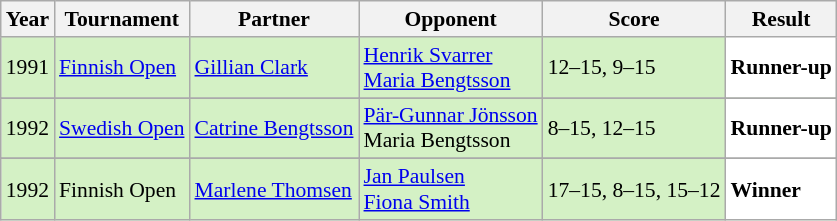<table class="sortable wikitable" style="font-size: 90%;">
<tr>
<th>Year</th>
<th>Tournament</th>
<th>Partner</th>
<th>Opponent</th>
<th>Score</th>
<th>Result</th>
</tr>
<tr style="background:#D4F1C5">
<td align="center">1991</td>
<td align="left"><a href='#'>Finnish Open</a></td>
<td align="left"> <a href='#'>Gillian Clark</a></td>
<td align="left"> <a href='#'>Henrik Svarrer</a> <br>  <a href='#'>Maria Bengtsson</a></td>
<td align="left">12–15, 9–15</td>
<td style="text-align:left; background:white"> <strong>Runner-up</strong></td>
</tr>
<tr>
</tr>
<tr style="background:#D4F1C5">
<td align="center">1992</td>
<td align="left"><a href='#'>Swedish Open</a></td>
<td align="left"> <a href='#'>Catrine Bengtsson</a></td>
<td align="left"> <a href='#'>Pär-Gunnar Jönsson</a><br>  Maria Bengtsson</td>
<td align="left">8–15, 12–15</td>
<td style="text-align:left; background:white"> <strong>Runner-up</strong></td>
</tr>
<tr>
</tr>
<tr style="background:#D4F1C5">
<td align="center">1992</td>
<td align="left">Finnish Open</td>
<td align="left"> <a href='#'>Marlene Thomsen</a></td>
<td align="left"> <a href='#'>Jan Paulsen</a><br>  <a href='#'>Fiona Smith</a></td>
<td align="left">17–15, 8–15, 15–12</td>
<td style="text-align:left; background:white"> <strong>Winner</strong></td>
</tr>
</table>
